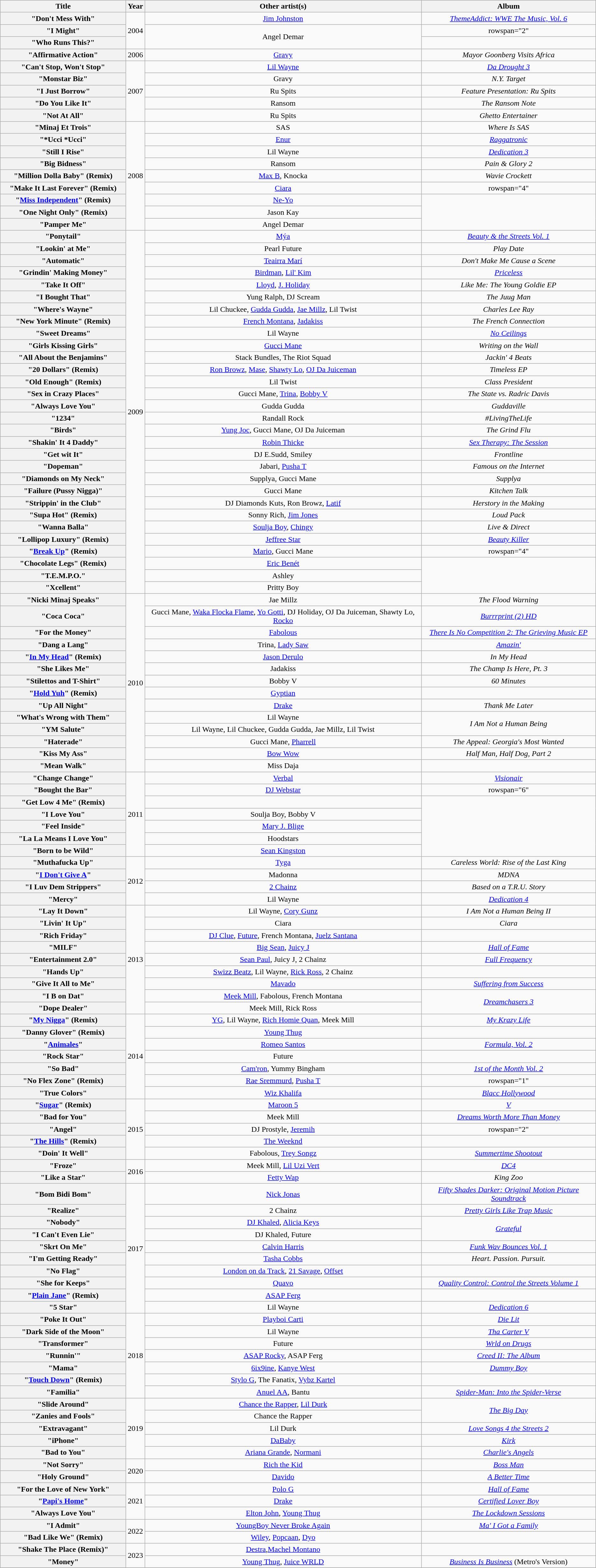<table class="wikitable plainrowheaders" style="text-align:center;">
<tr>
<th scope="col" style="width:16em;">Title</th>
<th scope="col">Year</th>
<th scope="col">Other artist(s)</th>
<th scope="col">Album</th>
</tr>
<tr>
<th scope="row">"Don't Mess With"</th>
<td rowspan="3">2004</td>
<td><a href='#'>Jim Johnston</a></td>
<td><em><a href='#'>ThemeAddict: WWE The Music, Vol. 6</a></em></td>
</tr>
<tr>
<th scope="row">"I Might"</th>
<td rowspan="2">Angel Demar</td>
<td>rowspan="2" </td>
</tr>
<tr>
<th scope="row">"Who Runs This?"</th>
</tr>
<tr>
<th scope="row">"Affirmative Action"</th>
<td>2006</td>
<td><a href='#'>Gravy</a></td>
<td><em>Mayor Goonberg Visits Africa</em></td>
</tr>
<tr>
<th scope="row">"Can't Stop, Won't Stop"</th>
<td rowspan="5">2007</td>
<td><a href='#'>Lil Wayne</a></td>
<td><em><a href='#'>Da Drought 3</a></em></td>
</tr>
<tr>
<th scope="row">"Monstar Biz"</th>
<td>Gravy</td>
<td><em>N.Y. Target</em></td>
</tr>
<tr>
<th scope="row">"I Just Borrow"</th>
<td>Ru Spits</td>
<td><em>Feature Presentation: Ru Spits</em></td>
</tr>
<tr>
<th scope="row">"Do You Like It"</th>
<td>Ransom</td>
<td><em>The Ransom Note</em></td>
</tr>
<tr>
<th scope="row">"Not At All"</th>
<td>Ru Spits</td>
<td><em>Ghetto Entertainer</em></td>
</tr>
<tr>
<th scope="row">"Minaj Et Trois"</th>
<td rowspan="9">2008</td>
<td>SAS</td>
<td><em>Where Is SAS</em></td>
</tr>
<tr>
<th scope="row">"*Ucci *Ucci"</th>
<td><a href='#'>Enur</a></td>
<td><em><a href='#'>Raggatronic</a></em></td>
</tr>
<tr>
<th scope="row">"Still I Rise"</th>
<td>Lil Wayne</td>
<td><em><a href='#'>Dedication 3</a></em></td>
</tr>
<tr>
<th scope="row">"Big Bidness"</th>
<td>Ransom</td>
<td><em>Pain & Glory 2</em></td>
</tr>
<tr>
<th scope="row">"Million Dolla Baby" (Remix)</th>
<td><a href='#'>Max B</a>, Knocka</td>
<td><em>Wavie Crockett</em></td>
</tr>
<tr>
<th scope="row">"Make It Last Forever" (Remix)</th>
<td><a href='#'>Ciara</a></td>
<td>rowspan="4" </td>
</tr>
<tr>
<th scope="row">"<a href='#'>Miss Independent</a>" (Remix)</th>
<td><a href='#'>Ne-Yo</a></td>
</tr>
<tr>
<th scope="row">"One Night Only" (Remix)</th>
<td>Jason Kay</td>
</tr>
<tr>
<th scope="row">"Pamper Me"</th>
<td>Angel Demar</td>
</tr>
<tr>
<th scope="row">"Ponytail"</th>
<td rowspan="30">2009</td>
<td><a href='#'>Mýa</a></td>
<td><em><a href='#'>Beauty & the Streets Vol. 1</a></em></td>
</tr>
<tr>
<th scope="row">"Lookin' at Me"</th>
<td>Pearl Future</td>
<td><em>Play Date</em></td>
</tr>
<tr>
<th scope="row">"Automatic"</th>
<td><a href='#'>Teairra Marí</a></td>
<td><em>Don't Make Me Cause a Scene</em></td>
</tr>
<tr>
<th scope="row">"Grindin' Making Money"</th>
<td><a href='#'>Birdman</a>, <a href='#'>Lil' Kim</a></td>
<td><em><a href='#'>Priceless</a></em></td>
</tr>
<tr>
<th scope="row">"Take It Off"</th>
<td><a href='#'>Lloyd</a>, <a href='#'>J. Holiday</a></td>
<td><em>Like Me: The Young Goldie EP</em></td>
</tr>
<tr>
<th scope="row">"I Bought That"</th>
<td>Yung Ralph, DJ Scream</td>
<td><em>The Juug Man</em></td>
</tr>
<tr>
<th scope="row">"Where's Wayne"</th>
<td>Lil Chuckee, <a href='#'>Gudda Gudda</a>, <a href='#'>Jae Millz</a>, Lil Twist</td>
<td><em>Charles Lee Ray</em></td>
</tr>
<tr>
<th scope="row">"New York Minute" (Remix)</th>
<td><a href='#'>French Montana</a>, <a href='#'>Jadakiss</a></td>
<td><em>The French Connection</em></td>
</tr>
<tr>
<th scope="row">"Sweet Dreams"</th>
<td>Lil Wayne</td>
<td><em><a href='#'>No Ceilings</a></em></td>
</tr>
<tr>
<th scope="row">"Girls Kissing Girls"</th>
<td><a href='#'>Gucci Mane</a></td>
<td><em>Writing on the Wall</em></td>
</tr>
<tr>
<th scope="row">"All About the Benjamins"</th>
<td>Stack Bundles, The Riot Squad</td>
<td><em>Jackin' 4 Beats</em></td>
</tr>
<tr>
<th scope="row">"20 Dollars" (Remix)</th>
<td><a href='#'>Ron Browz</a>, <a href='#'>Mase</a>, <a href='#'>Shawty Lo</a>, <a href='#'>OJ Da Juiceman</a></td>
<td><em>Timeless EP</em></td>
</tr>
<tr>
<th scope="row">"Old Enough" (Remix)</th>
<td>Lil Twist</td>
<td><em>Class President</em></td>
</tr>
<tr>
<th scope="row">"Sex in Crazy Places"</th>
<td>Gucci Mane, <a href='#'>Trina</a>, <a href='#'>Bobby V</a></td>
<td><em>The State vs. Radric Davis</em></td>
</tr>
<tr>
<th scope="row">"Always Love You"</th>
<td>Gudda Gudda</td>
<td><em>Guddaville</em></td>
</tr>
<tr>
<th scope="row">"1234"</th>
<td>Randall Rock</td>
<td><em>#LivingTheLife</em></td>
</tr>
<tr>
<th scope="row">"Birds"</th>
<td><a href='#'>Yung Joc</a>, Gucci Mane, OJ Da Juiceman</td>
<td><em>The Grind Flu</em></td>
</tr>
<tr>
<th scope="row">"Shakin' It 4 Daddy"</th>
<td><a href='#'>Robin Thicke</a></td>
<td><em><a href='#'>Sex Therapy: The Session</a></em></td>
</tr>
<tr>
<th scope="row">"Get wit It"</th>
<td>DJ E.Sudd, Smiley</td>
<td><em>Frontline</em></td>
</tr>
<tr>
<th scope="row">"Dopeman"</th>
<td>Jabari, <a href='#'>Pusha T</a></td>
<td><em>Famous on the Internet</em></td>
</tr>
<tr>
<th scope="row">"Diamonds on My Neck"</th>
<td>Supplya, Gucci Mane</td>
<td><em>Supplya</em></td>
</tr>
<tr>
<th scope="row">"Failure (Pussy Nigga)"</th>
<td>Gucci Mane</td>
<td><em>Kitchen Talk</em></td>
</tr>
<tr>
<th scope="row">"Strippin' in the Club"</th>
<td>DJ Diamonds Kuts, Ron Browz, <a href='#'>Latif</a></td>
<td><em>Herstory in the Making</em></td>
</tr>
<tr>
<th scope="row">"Supa Hot" (Remix)</th>
<td>Sonny Rich, <a href='#'>Jim Jones</a></td>
<td><em>Loud Pack</em></td>
</tr>
<tr>
<th scope="row">"Wanna Balla"</th>
<td><a href='#'>Soulja Boy</a>, <a href='#'>Chingy</a></td>
<td><em>Live & Direct</em></td>
</tr>
<tr>
<th scope="row">"Lollipop Luxury" (Remix)</th>
<td><a href='#'>Jeffree Star</a></td>
<td><em><a href='#'>Beauty Killer</a></em></td>
</tr>
<tr>
<th scope="row">"<a href='#'>Break Up</a>" (Remix)</th>
<td><a href='#'>Mario</a>, Gucci Mane</td>
<td>rowspan="4" </td>
</tr>
<tr>
<th scope="row">"Chocolate Legs" (Remix)</th>
<td><a href='#'>Eric Benét</a></td>
</tr>
<tr>
<th scope="row">"T.E.M.P.O."</th>
<td>Ashley</td>
</tr>
<tr>
<th scope="row">"Xcellent"</th>
<td>Pritty Boy</td>
</tr>
<tr>
<th scope="row">"Nicki Minaj Speaks"</th>
<td rowspan="14">2010</td>
<td>Jae Millz</td>
<td><em>The Flood Warning</em></td>
</tr>
<tr>
<th scope="row">"Coca Coca"</th>
<td>Gucci Mane, <a href='#'>Waka Flocka Flame</a>, <a href='#'>Yo Gotti</a>, DJ Holiday, OJ Da Juiceman, Shawty Lo, <a href='#'>Rocko</a></td>
<td><em><a href='#'>Burrrprint (2) HD</a></em></td>
</tr>
<tr>
<th scope="row">"For the Money"</th>
<td><a href='#'>Fabolous</a></td>
<td><em><a href='#'>There Is No Competition 2: The Grieving Music EP</a></em></td>
</tr>
<tr>
<th scope="row">"Dang a Lang"</th>
<td>Trina, <a href='#'>Lady Saw</a></td>
<td><em><a href='#'>Amazin'</a></em></td>
</tr>
<tr>
<th scope="row">"<a href='#'>In My Head</a>" (Remix)</th>
<td><a href='#'>Jason Derulo</a></td>
<td><em>In My Head</em></td>
</tr>
<tr>
<th scope="row">"She Likes Me"</th>
<td>Jadakiss</td>
<td><em>The Champ Is Here, Pt. 3</em></td>
</tr>
<tr>
<th scope="row">"Stilettos and T-Shirt"</th>
<td>Bobby V</td>
<td><em>60 Minutes</em></td>
</tr>
<tr>
<th scope="row">"<a href='#'>Hold Yuh</a>" (Remix)</th>
<td><a href='#'>Gyptian</a></td>
<td></td>
</tr>
<tr>
<th scope="row">"Up All Night"</th>
<td><a href='#'>Drake</a></td>
<td><em>Thank Me Later</em></td>
</tr>
<tr>
<th scope="row">"What's Wrong with Them"</th>
<td>Lil Wayne</td>
<td rowspan="2"><em>I Am Not a Human Being</em></td>
</tr>
<tr>
<th scope="row">"YM Salute"</th>
<td>Lil Wayne, Lil Chuckee, Gudda Gudda, Jae Millz, Lil Twist</td>
</tr>
<tr>
<th scope="row">"Haterade"</th>
<td>Gucci Mane, <a href='#'>Pharrell</a></td>
<td><em>The Appeal: Georgia's Most Wanted</em></td>
</tr>
<tr>
<th scope="row">"Kiss My Ass"</th>
<td><a href='#'>Bow Wow</a></td>
<td><em>Half Man, Half Dog, Part 2</em></td>
</tr>
<tr>
<th scope="row">"Mean Walk"</th>
<td>Miss Daja</td>
<td></td>
</tr>
<tr>
<th scope="row">"Change Change"</th>
<td rowspan="7">2011</td>
<td><a href='#'>Verbal</a></td>
<td><em><a href='#'>Visionair</a></em></td>
</tr>
<tr>
<th scope="row">"Bought the Bar"</th>
<td><a href='#'>DJ Webstar</a></td>
<td>rowspan="6" </td>
</tr>
<tr>
<th scope="row">"Get Low 4 Me" (Remix)</th>
<td></td>
</tr>
<tr>
<th scope="row">"I Love You"</th>
<td>Soulja Boy, Bobby V</td>
</tr>
<tr>
<th scope="row">"Feel Inside"</th>
<td><a href='#'>Mary J. Blige</a></td>
</tr>
<tr>
<th scope="row">"La La Means I Love You"</th>
<td>Hoodstars</td>
</tr>
<tr>
<th scope="row">"Born to be Wild"</th>
<td><a href='#'>Sean Kingston</a></td>
</tr>
<tr>
<th scope="row">"Muthafucka Up"</th>
<td rowspan="4">2012</td>
<td><a href='#'>Tyga</a></td>
<td><em>Careless World: Rise of the Last King</em></td>
</tr>
<tr>
<th scope="row">"<a href='#'>I Don't Give A</a>"</th>
<td>Madonna</td>
<td><em>MDNA</em></td>
</tr>
<tr>
<th scope="row">"I Luv Dem Strippers"</th>
<td><a href='#'>2 Chainz</a></td>
<td><em>Based on a T.R.U. Story</em></td>
</tr>
<tr>
<th scope="row">"Mercy"</th>
<td>Lil Wayne</td>
<td><em><a href='#'>Dedication 4</a></em></td>
</tr>
<tr>
<th scope="row">"Lay It Down"</th>
<td rowspan="9">2013</td>
<td>Lil Wayne, <a href='#'>Cory Gunz</a></td>
<td><em>I Am Not a Human Being II</em></td>
</tr>
<tr>
<th scope="row">"Livin' It Up"</th>
<td>Ciara</td>
<td><em>Ciara</em></td>
</tr>
<tr>
<th scope="row">"Rich Friday"</th>
<td><a href='#'>DJ Clue</a>, <a href='#'>Future</a>, French Montana, <a href='#'>Juelz Santana</a></td>
<td></td>
</tr>
<tr>
<th scope="row">"MILF"</th>
<td><a href='#'>Big Sean</a>, <a href='#'>Juicy J</a></td>
<td><em><a href='#'>Hall of Fame</a></em></td>
</tr>
<tr>
<th scope="row">"Entertainment 2.0"</th>
<td><a href='#'>Sean Paul</a>, Juicy J, 2 Chainz</td>
<td><em><a href='#'>Full Frequency</a></em></td>
</tr>
<tr>
<th scope="row">"Hands Up"</th>
<td><a href='#'>Swizz Beatz</a>, Lil Wayne, <a href='#'>Rick Ross</a>, 2 Chainz</td>
<td></td>
</tr>
<tr>
<th scope="row">"Give It All to Me"</th>
<td><a href='#'>Mavado</a></td>
<td><em><a href='#'>Suffering from Success</a></em></td>
</tr>
<tr>
<th scope="row">"I B on Dat"</th>
<td><a href='#'>Meek Mill</a>, Fabolous, French Montana</td>
<td rowspan="2"><em><a href='#'>Dreamchasers 3</a></em></td>
</tr>
<tr>
<th scope="row">"Dope Dealer"</th>
<td>Meek Mill, Rick Ross</td>
</tr>
<tr>
<th scope="row">"<a href='#'>My Nigga</a>" (Remix)</th>
<td rowspan="7">2014</td>
<td><a href='#'>YG</a>, Lil Wayne, <a href='#'>Rich Homie Quan</a>, Meek Mill</td>
<td><em><a href='#'>My Krazy Life</a></em></td>
</tr>
<tr>
<th scope="row">"Danny Glover" (Remix)</th>
<td><a href='#'>Young Thug</a></td>
<td></td>
</tr>
<tr>
<th scope="row">"<a href='#'>Animales</a>"</th>
<td><a href='#'>Romeo Santos</a></td>
<td><em><a href='#'>Formula, Vol. 2</a></em></td>
</tr>
<tr>
<th scope="row">"Rock Star"</th>
<td>Future</td>
<td></td>
</tr>
<tr>
<th scope="row">"So Bad"</th>
<td><a href='#'>Cam'ron</a>, Yummy Bingham</td>
<td><em><a href='#'>1st of the Month Vol. 2</a></em></td>
</tr>
<tr>
<th scope="row">"No Flex Zone" (Remix)</th>
<td><a href='#'>Rae Sremmurd</a>, <a href='#'>Pusha T</a></td>
<td>rowspan="1" </td>
</tr>
<tr>
<th scope="row">"True Colors"</th>
<td><a href='#'>Wiz Khalifa</a></td>
<td><em><a href='#'>Blacc Hollywood</a></em></td>
</tr>
<tr>
<th scope="row">"<a href='#'>Sugar</a>" (Remix)</th>
<td rowspan="5">2015</td>
<td><a href='#'>Maroon 5</a></td>
<td><em><a href='#'>V</a></em></td>
</tr>
<tr>
<th scope="row">"Bad for You"</th>
<td>Meek Mill</td>
<td><em><a href='#'>Dreams Worth More Than Money</a></em></td>
</tr>
<tr>
<th scope="row">"Angel"</th>
<td>DJ Prostyle, <a href='#'>Jeremih</a></td>
<td>rowspan="2" </td>
</tr>
<tr>
<th scope="row">"<a href='#'>The Hills</a>" (Remix)</th>
<td><a href='#'>The Weeknd</a></td>
</tr>
<tr>
<th scope="row">"Doin' It Well"</th>
<td>Fabolous, <a href='#'>Trey Songz</a></td>
<td><em><a href='#'>Summertime Shootout</a></em></td>
</tr>
<tr>
<th scope="row">"Froze"</th>
<td rowspan="2">2016</td>
<td>Meek Mill, <a href='#'>Lil Uzi Vert</a></td>
<td><em><a href='#'>DC4</a></em></td>
</tr>
<tr>
<th scope="row">"Like a Star"</th>
<td><a href='#'>Fetty Wap</a></td>
<td><em>King Zoo</em></td>
</tr>
<tr>
<th scope="row">"Bom Bidi Bom"</th>
<td rowspan="10">2017</td>
<td><a href='#'>Nick Jonas</a></td>
<td><em><a href='#'>Fifty Shades Darker: Original Motion Picture Soundtrack</a></em></td>
</tr>
<tr>
<th scope="row">"Realize"</th>
<td>2 Chainz</td>
<td><em><a href='#'>Pretty Girls Like Trap Music</a></em></td>
</tr>
<tr>
<th scope="row">"Nobody"</th>
<td><a href='#'>DJ Khaled</a>, <a href='#'>Alicia Keys</a></td>
<td rowspan="2"><em><a href='#'>Grateful</a></em></td>
</tr>
<tr>
<th scope="row">"I Can't Even Lie"</th>
<td>DJ Khaled, Future</td>
</tr>
<tr>
<th scope="row">"Skrt On Me"</th>
<td><a href='#'>Calvin Harris</a></td>
<td><em><a href='#'>Funk Wav Bounces Vol. 1</a></em></td>
</tr>
<tr>
<th scope="row">"I'm Getting Ready"</th>
<td><a href='#'>Tasha Cobbs</a></td>
<td><em>Heart. Passion. Pursuit.</em></td>
</tr>
<tr>
<th scope="row">"No Flag"</th>
<td><a href='#'>London on da Track</a>, <a href='#'>21 Savage</a>, <a href='#'>Offset</a></td>
<td></td>
</tr>
<tr>
<th scope="row">"She for Keeps"</th>
<td><a href='#'>Quavo</a></td>
<td><em><a href='#'>Quality Control: Control the Streets Volume 1</a></em></td>
</tr>
<tr>
<th scope="row">"<a href='#'>Plain Jane</a>" (Remix)</th>
<td><a href='#'>ASAP Ferg</a></td>
<td></td>
</tr>
<tr>
<th scope="row">"5 Star"</th>
<td>Lil Wayne</td>
<td><em><a href='#'>Dedication 6</a></em></td>
</tr>
<tr>
<th scope="row">"Poke It Out"</th>
<td rowspan="7">2018</td>
<td><a href='#'>Playboi Carti</a></td>
<td><em><a href='#'>Die Lit</a></em></td>
</tr>
<tr>
<th scope="row">"Dark Side of the Moon"</th>
<td>Lil Wayne</td>
<td><em><a href='#'>Tha Carter V</a></em></td>
</tr>
<tr>
<th scope="row">"Transformer"</th>
<td>Future</td>
<td><em><a href='#'>Wrld on Drugs</a></em></td>
</tr>
<tr>
<th scope="row">"Runnin'"</th>
<td><a href='#'>ASAP Rocky</a>, ASAP Ferg</td>
<td><em><a href='#'>Creed II: The Album</a></em></td>
</tr>
<tr>
<th scope="row">"Mama"</th>
<td><a href='#'>6ix9ine</a>, <a href='#'>Kanye West</a></td>
<td><em><a href='#'>Dummy Boy</a></em></td>
</tr>
<tr>
<th scope="row">"<a href='#'>Touch Down</a>" (Remix)</th>
<td><a href='#'>Stylo G</a>, The Fanatix, <a href='#'>Vybz Kartel</a></td>
<td></td>
</tr>
<tr>
<th scope="row">"Familia"</th>
<td><a href='#'>Anuel AA</a>, Bantu</td>
<td><em><a href='#'>Spider-Man: Into the Spider-Verse</a></em></td>
</tr>
<tr>
<th scope="row">"Slide Around"</th>
<td rowspan="5">2019</td>
<td><a href='#'>Chance the Rapper</a>, <a href='#'>Lil Durk</a></td>
<td rowspan="2"><em><a href='#'>The Big Day</a></em></td>
</tr>
<tr>
<th scope="row">"Zanies and Fools"</th>
<td>Chance the Rapper</td>
</tr>
<tr>
<th scope="row">"Extravagant"</th>
<td>Lil Durk</td>
<td><em><a href='#'>Love Songs 4 the Streets 2</a></em></td>
</tr>
<tr>
<th scope="row">"iPhone"</th>
<td><a href='#'>DaBaby</a></td>
<td><em><a href='#'>Kirk</a></em></td>
</tr>
<tr>
<th scope="row">"Bad to You"</th>
<td><a href='#'>Ariana Grande</a>, <a href='#'>Normani</a></td>
<td><em><a href='#'>Charlie's Angels</a></em></td>
</tr>
<tr>
<th scope="row">"Not Sorry"</th>
<td rowspan="2">2020</td>
<td><a href='#'>Rich the Kid</a></td>
<td><em><a href='#'>Boss Man</a></em></td>
</tr>
<tr>
<th scope="row">"Holy Ground"</th>
<td><a href='#'>Davido</a></td>
<td><em><a href='#'>A Better Time</a></em></td>
</tr>
<tr>
<th scope="row">"For the Love of New York"</th>
<td rowspan=3>2021</td>
<td><a href='#'>Polo G</a></td>
<td><em><a href='#'>Hall of Fame</a></em></td>
</tr>
<tr>
<th scope="row">"<a href='#'>Papi's Home</a>"</th>
<td><a href='#'>Drake</a></td>
<td><em><a href='#'>Certified Lover Boy</a></em></td>
</tr>
<tr>
<th scope="row">"Always Love You"</th>
<td><a href='#'>Elton John</a>, <a href='#'>Young Thug</a></td>
<td><em><a href='#'>The Lockdown Sessions</a></em></td>
</tr>
<tr>
<th scope="row">"I Admit"</th>
<td rowspan="2">2022</td>
<td><a href='#'>YoungBoy Never Broke Again</a></td>
<td><em><a href='#'>Ma' I Got a Family</a></em></td>
</tr>
<tr>
<th scope="row">"Bad Like We" (Remix)</th>
<td><a href='#'>Wiley</a>, <a href='#'>Popcaan</a>, <a href='#'>Dyo</a></td>
<td></td>
</tr>
<tr>
<th scope="row">"Shake The Place (Remix)"</th>
<td rowspan="2">2023</td>
<td><a href='#'>Destra</a>,<a href='#'>Machel Montano</a></td>
<td></td>
</tr>
<tr>
<th scope="row">"Money"</th>
<td><a href='#'>Young Thug</a>, <a href='#'>Juice WRLD</a></td>
<td><em><a href='#'>Business Is Business</a></em> (Metro's Version)</td>
</tr>
<tr>
</tr>
</table>
